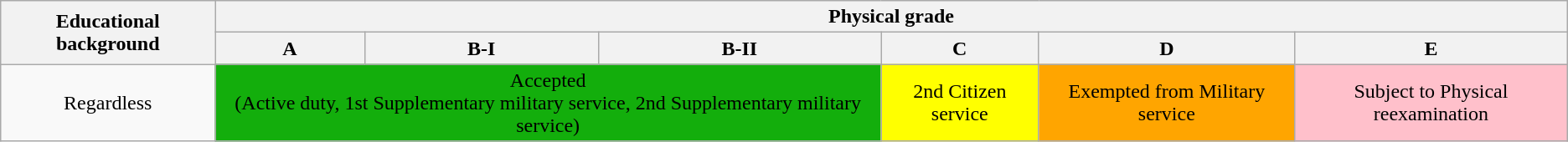<table class="wikitable">
<tr>
<th rowspan="2">Educational background</th>
<th colspan="6">Physical grade</th>
</tr>
<tr>
<th>A</th>
<th>B-I</th>
<th>B-II</th>
<th>C</th>
<th>D</th>
<th>E</th>
</tr>
<tr>
<td div style="text-align:center">Regardless</td>
<td colspan="3" div style="background:#13ae0c; text-align:center;">Accepted<br>(Active duty, 1st Supplementary military service, 2nd Supplementary military service)</td>
<td div style="background:yellow; text-align:center;">2nd Citizen service</td>
<td div style="background:orange; text-align:center;">Exempted from Military service</td>
<td div style="background:pink; text-align:center;">Subject to Physical reexamination</td>
</tr>
</table>
